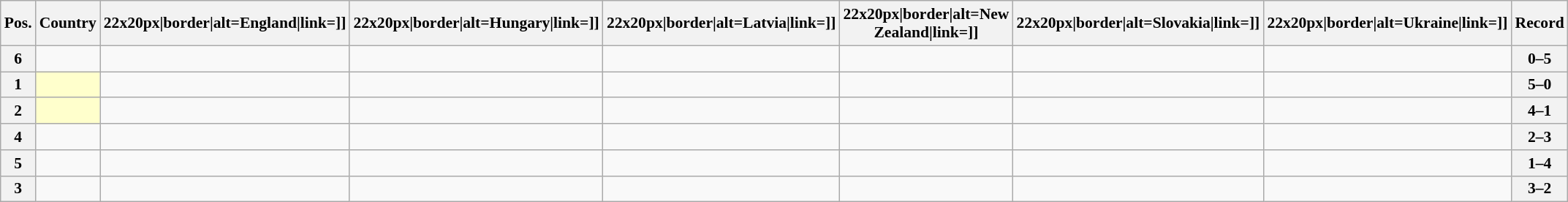<table class="wikitable sortable nowrap" style="text-align:center; font-size:0.9em;">
<tr>
<th>Pos.</th>
<th>Country</th>
<th [[Image:>22x20px|border|alt=England|link=]]</th>
<th [[Image:>22x20px|border|alt=Hungary|link=]]</th>
<th [[Image:>22x20px|border|alt=Latvia|link=]]</th>
<th [[Image:>22x20px|border|alt=New Zealand|link=]]</th>
<th [[Image:>22x20px|border|alt=Slovakia|link=]]</th>
<th [[Image:>22x20px|border|alt=Ukraine|link=]]</th>
<th>Record</th>
</tr>
<tr>
<th>6</th>
<td style="text-align:left;"></td>
<td></td>
<td></td>
<td></td>
<td></td>
<td></td>
<td></td>
<th>0–5</th>
</tr>
<tr>
<th>1</th>
<td style="text-align:left; background:#ffffcc;"></td>
<td></td>
<td></td>
<td></td>
<td></td>
<td></td>
<td></td>
<th>5–0</th>
</tr>
<tr>
<th>2</th>
<td style="text-align:left; background:#ffffcc;"></td>
<td></td>
<td></td>
<td></td>
<td></td>
<td></td>
<td></td>
<th>4–1</th>
</tr>
<tr>
<th>4</th>
<td style="text-align:left;"></td>
<td></td>
<td></td>
<td></td>
<td></td>
<td></td>
<td></td>
<th>2–3</th>
</tr>
<tr>
<th>5</th>
<td style="text-align:left;"></td>
<td></td>
<td></td>
<td></td>
<td></td>
<td></td>
<td></td>
<th>1–4</th>
</tr>
<tr>
<th>3</th>
<td style="text-align:left;"></td>
<td></td>
<td></td>
<td></td>
<td></td>
<td></td>
<td></td>
<th>3–2</th>
</tr>
</table>
